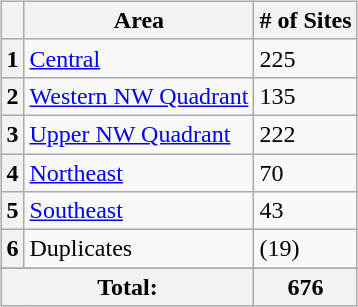<table width=100%>
<tr>
<td style="width:330px; vertical-align:top"><br>
</td>
<td style="width:330px; vertical-align:top" align=center><br><table class="wikitable sortable">
<tr>
<th></th>
<th><strong>Area</strong></th>
<th><strong># of Sites</strong></th>
</tr>
<tr ->
<th>1</th>
<td><a href='#'>Central</a></td>
<td>225</td>
</tr>
<tr ->
<th>2</th>
<td><a href='#'>Western NW Quadrant</a></td>
<td>135</td>
</tr>
<tr ->
<th>3</th>
<td><a href='#'>Upper NW Quadrant</a></td>
<td>222</td>
</tr>
<tr ->
<th>4</th>
<td><a href='#'>Northeast</a></td>
<td>70</td>
</tr>
<tr ->
<th>5</th>
<td><a href='#'>Southeast</a></td>
<td>43</td>
</tr>
<tr ->
<th>6</th>
<td>Duplicates</td>
<td>(19)</td>
</tr>
<tr ->
</tr>
<tr class=sortbottom>
<th colspan=2>Total:</th>
<th>676</th>
</tr>
</table>
</td>
<td style="width:330px; vertical-align:top"><br>
</td>
</tr>
</table>
